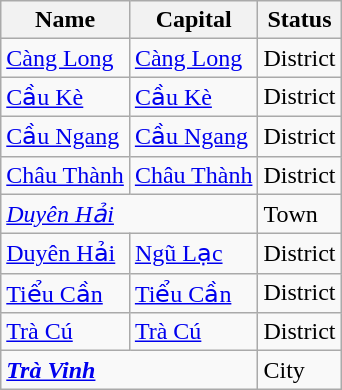<table class="wikitable sortable">
<tr>
<th>Name</th>
<th>Capital</th>
<th>Status</th>
</tr>
<tr>
<td><a href='#'>Càng Long</a></td>
<td><a href='#'>Càng Long</a></td>
<td>District</td>
</tr>
<tr>
<td><a href='#'>Cầu Kè</a></td>
<td><a href='#'>Cầu Kè</a></td>
<td>District</td>
</tr>
<tr>
<td><a href='#'>Cầu Ngang</a></td>
<td><a href='#'>Cầu Ngang</a></td>
<td>District</td>
</tr>
<tr>
<td><a href='#'>Châu Thành</a></td>
<td><a href='#'>Châu Thành</a></td>
<td>District</td>
</tr>
<tr>
<td colspan="2"><em><a href='#'>Duyên Hải</a></em></td>
<td>Town</td>
</tr>
<tr>
<td><a href='#'>Duyên Hải</a></td>
<td><a href='#'>Ngũ Lạc</a></td>
<td>District</td>
</tr>
<tr>
<td><a href='#'>Tiểu Cần</a></td>
<td><a href='#'>Tiểu Cần</a></td>
<td>District</td>
</tr>
<tr>
<td><a href='#'>Trà Cú</a></td>
<td><a href='#'>Trà Cú</a></td>
<td>District</td>
</tr>
<tr>
<td colspan="2"><strong><em><a href='#'>Trà Vinh</a></em></strong></td>
<td>City</td>
</tr>
</table>
